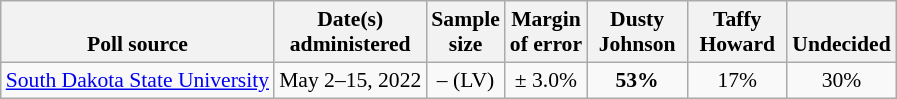<table class="wikitable" style="font-size:90%;text-align:center;">
<tr valign=bottom>
<th>Poll source</th>
<th>Date(s)<br>administered</th>
<th>Sample<br>size</th>
<th>Margin<br>of error</th>
<th style="width:60px;">Dusty<br>Johnson</th>
<th style="width:60px;">Taffy<br>Howard</th>
<th>Undecided</th>
</tr>
<tr>
<td style="text-align:left;"><a href='#'>South Dakota State University</a></td>
<td>May 2–15, 2022</td>
<td>– (LV)</td>
<td>± 3.0%</td>
<td><strong>53%</strong></td>
<td>17%</td>
<td>30%</td>
</tr>
</table>
